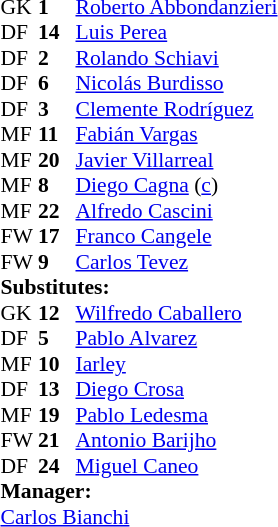<table style="font-size: 90%" cellspacing="0" cellpadding="0" align=center>
<tr>
<td colspan="4"></td>
</tr>
<tr>
<th width=25></th>
<th width=25></th>
</tr>
<tr>
<td>GK</td>
<td><strong>1</strong></td>
<td> <a href='#'>Roberto Abbondanzieri</a></td>
</tr>
<tr>
<td>DF</td>
<td><strong>14</strong></td>
<td> <a href='#'>Luis Perea</a></td>
</tr>
<tr>
<td>DF</td>
<td><strong>2</strong></td>
<td> <a href='#'>Rolando Schiavi</a></td>
</tr>
<tr>
<td>DF</td>
<td><strong>6</strong></td>
<td> <a href='#'>Nicolás Burdisso</a></td>
</tr>
<tr>
<td>DF</td>
<td><strong>3</strong></td>
<td> <a href='#'>Clemente Rodríguez</a></td>
</tr>
<tr>
<td>MF</td>
<td><strong>11</strong></td>
<td> <a href='#'>Fabián Vargas</a></td>
<td></td>
</tr>
<tr>
<td>MF</td>
<td><strong>20</strong></td>
<td> <a href='#'>Javier Villarreal</a></td>
</tr>
<tr>
<td>MF</td>
<td><strong>8</strong></td>
<td> <a href='#'>Diego Cagna</a> (<a href='#'>c</a>)</td>
<td></td>
<td></td>
</tr>
<tr>
<td>MF</td>
<td><strong>22</strong></td>
<td> <a href='#'>Alfredo Cascini</a></td>
</tr>
<tr>
<td>FW</td>
<td><strong>17</strong></td>
<td> <a href='#'>Franco Cangele</a></td>
</tr>
<tr>
<td>FW</td>
<td><strong>9</strong></td>
<td> <a href='#'>Carlos Tevez</a></td>
</tr>
<tr>
<td colspan=3><strong>Substitutes:</strong></td>
</tr>
<tr>
<td>GK</td>
<td><strong>12</strong></td>
<td> <a href='#'>Wilfredo Caballero</a></td>
</tr>
<tr>
<td>DF</td>
<td><strong>5</strong></td>
<td> <a href='#'>Pablo Alvarez</a></td>
</tr>
<tr>
<td>MF</td>
<td><strong>10</strong></td>
<td> <a href='#'>Iarley</a></td>
</tr>
<tr>
<td>DF</td>
<td><strong>13</strong></td>
<td> <a href='#'>Diego Crosa</a></td>
</tr>
<tr>
<td>MF</td>
<td><strong>19</strong></td>
<td> <a href='#'>Pablo Ledesma</a></td>
</tr>
<tr>
<td>FW</td>
<td><strong>21</strong></td>
<td> <a href='#'>Antonio Barijho</a></td>
</tr>
<tr>
<td>DF</td>
<td><strong>24</strong></td>
<td> <a href='#'>Miguel Caneo</a></td>
<td></td>
<td></td>
</tr>
<tr>
<td colspan=3><strong>Manager:</strong></td>
</tr>
<tr>
<td colspan=4> <a href='#'>Carlos Bianchi</a></td>
</tr>
</table>
